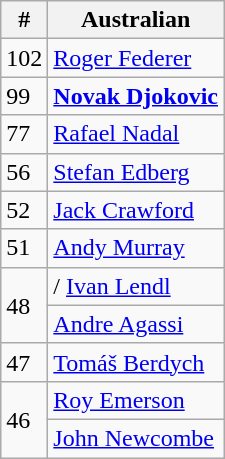<table class=wikitable style="display:inline-table;">
<tr>
<th>#</th>
<th>Australian</th>
</tr>
<tr>
<td>102</td>
<td> <a href='#'>Roger Federer</a></td>
</tr>
<tr>
<td>99</td>
<td> <strong><a href='#'>Novak Djokovic</a></strong></td>
</tr>
<tr>
<td>77</td>
<td> <a href='#'>Rafael Nadal</a></td>
</tr>
<tr>
<td>56</td>
<td> <a href='#'>Stefan Edberg</a></td>
</tr>
<tr>
<td>52</td>
<td> <a href='#'>Jack Crawford</a></td>
</tr>
<tr>
<td>51</td>
<td> <a href='#'>Andy Murray</a></td>
</tr>
<tr>
<td rowspan="2">48</td>
<td>/ <a href='#'>Ivan Lendl</a></td>
</tr>
<tr>
<td> <a href='#'>Andre Agassi</a></td>
</tr>
<tr>
<td>47</td>
<td> <a href='#'>Tomáš Berdych</a></td>
</tr>
<tr>
<td rowspan="2">46</td>
<td> <a href='#'>Roy Emerson</a></td>
</tr>
<tr>
<td> <a href='#'>John Newcombe</a></td>
</tr>
</table>
